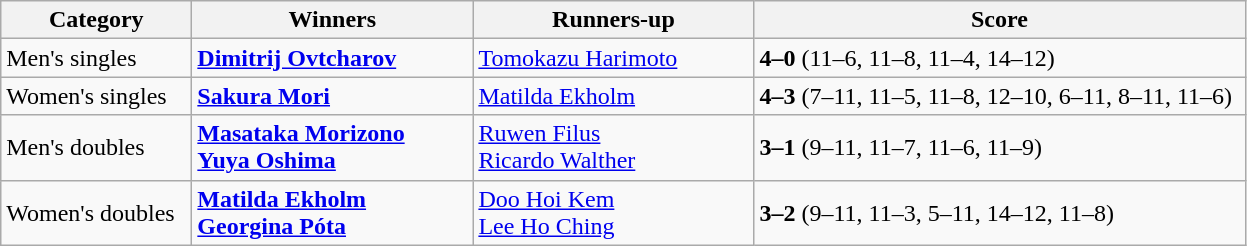<table class=wikitable style="white-space:nowrap;">
<tr>
<th scope="col" style="width: 120px;">Category</th>
<th scope="col" style="width: 180px;">Winners</th>
<th scope="col" style="width: 180px;">Runners-up</th>
<th scope="col" style="width: 320px;">Score</th>
</tr>
<tr>
<td>Men's singles</td>
<td> <strong><a href='#'>Dimitrij Ovtcharov</a></strong></td>
<td> <a href='#'>Tomokazu Harimoto</a></td>
<td><strong>4–0</strong> (11–6, 11–8, 11–4, 14–12)</td>
</tr>
<tr>
<td>Women's singles</td>
<td> <strong><a href='#'>Sakura Mori</a></strong></td>
<td> <a href='#'>Matilda Ekholm</a></td>
<td><strong>4–3</strong> (7–11, 11–5, 11–8, 12–10, 6–11, 8–11, 11–6)</td>
</tr>
<tr>
<td>Men's doubles</td>
<td> <strong><a href='#'>Masataka Morizono</a></strong><br> <strong><a href='#'>Yuya Oshima</a></strong></td>
<td> <a href='#'>Ruwen Filus</a><br> <a href='#'>Ricardo Walther</a></td>
<td><strong>3–1</strong> (9–11, 11–7, 11–6, 11–9)</td>
</tr>
<tr>
<td>Women's doubles</td>
<td> <strong><a href='#'>Matilda Ekholm</a></strong><br> <strong><a href='#'>Georgina Póta</a></strong></td>
<td> <a href='#'>Doo Hoi Kem</a><br> <a href='#'>Lee Ho Ching</a></td>
<td><strong>3–2</strong> (9–11, 11–3, 5–11, 14–12, 11–8)</td>
</tr>
</table>
